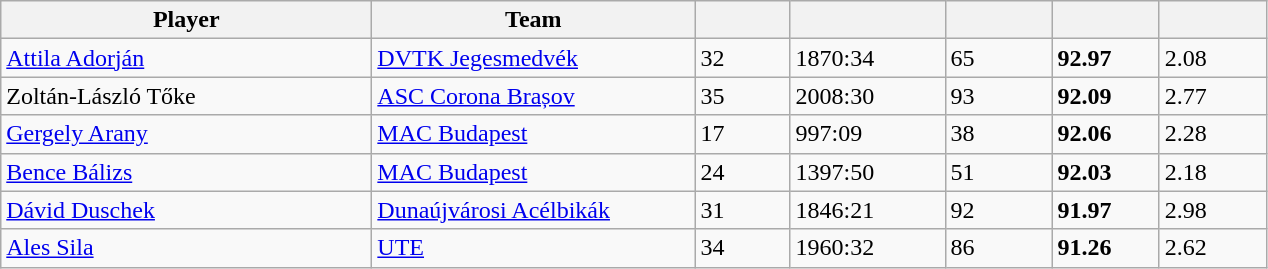<table class="wikitable sortable">
<tr>
<th style="width: 15em;">Player</th>
<th style="width: 13em;">Team</th>
<th style="width: 3.5em;"></th>
<th style="width: 6em;"></th>
<th style="width: 4em;"></th>
<th style="width: 4em;"></th>
<th style="width: 4em;"></th>
</tr>
<tr>
<td> <a href='#'>Attila Adorján</a></td>
<td><a href='#'>DVTK Jegesmedvék</a></td>
<td>32</td>
<td>1870:34</td>
<td>65</td>
<td><strong>92.97</strong></td>
<td>2.08</td>
</tr>
<tr>
<td>  Zoltán-László Tőke</td>
<td><a href='#'>ASC Corona Brașov</a></td>
<td>35</td>
<td>2008:30</td>
<td>93</td>
<td><strong>92.09</strong></td>
<td>2.77</td>
</tr>
<tr>
<td> <a href='#'>Gergely Arany</a></td>
<td><a href='#'>MAC Budapest</a></td>
<td>17</td>
<td>997:09</td>
<td>38</td>
<td><strong>92.06</strong></td>
<td>2.28</td>
</tr>
<tr>
<td> <a href='#'>Bence Bálizs</a></td>
<td><a href='#'>MAC Budapest</a></td>
<td>24</td>
<td>1397:50</td>
<td>51</td>
<td><strong>92.03</strong></td>
<td>2.18</td>
</tr>
<tr>
<td> <a href='#'>Dávid Duschek</a></td>
<td><a href='#'>Dunaújvárosi Acélbikák</a></td>
<td>31</td>
<td>1846:21</td>
<td>92</td>
<td><strong>91.97</strong></td>
<td>2.98</td>
</tr>
<tr>
<td> <a href='#'>Ales Sila</a></td>
<td><a href='#'>UTE</a></td>
<td>34</td>
<td>1960:32</td>
<td>86</td>
<td><strong>91.26</strong></td>
<td>2.62</td>
</tr>
</table>
